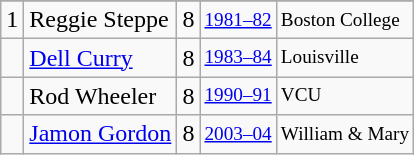<table class="wikitable">
<tr>
</tr>
<tr>
<td>1</td>
<td>Reggie Steppe</td>
<td>8</td>
<td style="font-size:80%;"><a href='#'>1981–82</a></td>
<td style="font-size:80%;">Boston College</td>
</tr>
<tr>
<td></td>
<td><a href='#'>Dell Curry</a></td>
<td>8</td>
<td style="font-size:80%;"><a href='#'>1983–84</a></td>
<td style="font-size:80%;">Louisville</td>
</tr>
<tr>
<td></td>
<td>Rod Wheeler</td>
<td>8</td>
<td style="font-size:80%;"><a href='#'>1990–91</a></td>
<td style="font-size:80%;">VCU</td>
</tr>
<tr>
<td></td>
<td><a href='#'>Jamon Gordon</a></td>
<td>8</td>
<td style="font-size:80%;"><a href='#'>2003–04</a></td>
<td style="font-size:80%;">William & Mary</td>
</tr>
</table>
